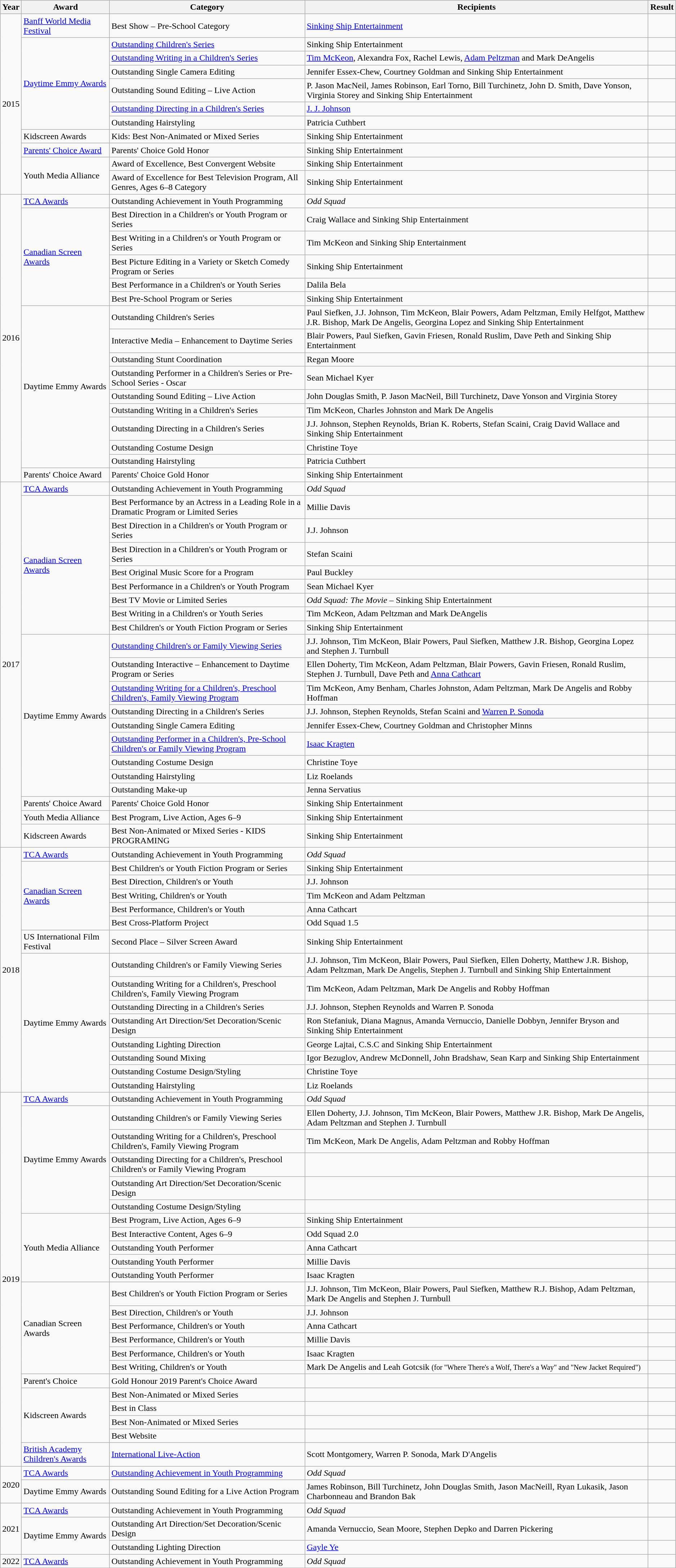<table class="wikitable" style="width:99%;">
<tr>
<th>Year</th>
<th>Award</th>
<th>Category</th>
<th>Recipients</th>
<th>Result</th>
</tr>
<tr>
<td rowspan="11">2015</td>
<td><a href='#'>Banff World Media Festival</a></td>
<td>Best Show – Pre-School Category</td>
<td><a href='#'>Sinking Ship Entertainment</a></td>
<td></td>
</tr>
<tr>
<td rowspan="6"><a href='#'>Daytime Emmy Awards</a></td>
<td><a href='#'>Outstanding Children's Series</a></td>
<td>Sinking Ship Entertainment</td>
<td></td>
</tr>
<tr>
<td><a href='#'>Outstanding Writing in a Children's Series</a></td>
<td><a href='#'>Tim McKeon</a>, Alexandra Fox, Rachel Lewis, <a href='#'>Adam Peltzman</a> and Mark DeAngelis</td>
<td></td>
</tr>
<tr>
<td>Outstanding Single Camera Editing</td>
<td>Jennifer Essex-Chew, Courtney Goldman and Sinking Ship Entertainment</td>
<td></td>
</tr>
<tr>
<td>Outstanding Sound Editing – Live Action</td>
<td>P. Jason MacNeil, James Robinson, Earl Torno, Bill Turchinetz, John D. Smith, Dave Yonson, Virginia Storey and Sinking Ship Entertainment</td>
<td></td>
</tr>
<tr>
<td><a href='#'>Outstanding Directing in a Children's Series</a></td>
<td><a href='#'>J. J. Johnson</a></td>
<td></td>
</tr>
<tr>
<td>Outstanding Hairstyling</td>
<td>Patricia Cuthbert</td>
<td></td>
</tr>
<tr>
<td>Kidscreen Awards</td>
<td>Kids: Best Non-Animated or Mixed Series</td>
<td>Sinking Ship Entertainment</td>
<td></td>
</tr>
<tr>
<td><a href='#'>Parents' Choice Award</a></td>
<td>Parents' Choice Gold Honor</td>
<td>Sinking Ship Entertainment</td>
<td></td>
</tr>
<tr>
<td rowspan="2">Youth Media Alliance</td>
<td>Award of Excellence, Best Convergent Website</td>
<td>Sinking Ship Entertainment</td>
<td></td>
</tr>
<tr>
<td>Award of Excellence for Best Television Program, All Genres, Ages 6–8 Category</td>
<td>Sinking Ship Entertainment</td>
<td></td>
</tr>
<tr>
<td rowspan="16">2016</td>
<td><a href='#'>TCA Awards</a></td>
<td>Outstanding Achievement in Youth Programming</td>
<td><em>Odd Squad</em></td>
<td></td>
</tr>
<tr>
<td rowspan="5"><a href='#'>Canadian Screen Awards</a></td>
<td>Best Direction in a Children's or Youth Program or Series</td>
<td>Craig Wallace and Sinking Ship Entertainment</td>
<td></td>
</tr>
<tr>
<td>Best Writing in a Children's or Youth Program or Series</td>
<td>Tim McKeon and Sinking Ship Entertainment</td>
<td></td>
</tr>
<tr>
<td>Best Picture Editing in a Variety or Sketch Comedy Program or Series</td>
<td>Sinking Ship Entertainment</td>
<td></td>
</tr>
<tr>
<td>Best Performance in a Children's or Youth Series</td>
<td>Dalila Bela</td>
<td></td>
</tr>
<tr>
<td>Best Pre-School Program or Series</td>
<td>Sinking Ship Entertainment</td>
<td></td>
</tr>
<tr>
<td rowspan="9">Daytime Emmy Awards</td>
<td>Outstanding Children's Series</td>
<td>Paul Siefken, J.J. Johnson, Tim McKeon, Blair Powers, Adam Peltzman, Emily Helfgot, Matthew J.R. Bishop, Mark De Angelis, Georgina Lopez and Sinking Ship Entertainment</td>
<td></td>
</tr>
<tr>
<td>Interactive Media – Enhancement to Daytime Series</td>
<td>Blair Powers, Paul Siefken, Gavin Friesen, Ronald Ruslim, Dave Peth and Sinking Ship Entertainment</td>
<td></td>
</tr>
<tr>
<td>Outstanding Stunt Coordination</td>
<td>Regan Moore</td>
<td></td>
</tr>
<tr>
<td>Outstanding Performer in a Children's Series or Pre-School Series - Oscar</td>
<td>Sean Michael Kyer</td>
<td></td>
</tr>
<tr>
<td>Outstanding Sound Editing – Live Action</td>
<td>John Douglas Smith, P. Jason MacNeil, Bill Turchinetz, Dave Yonson and Virginia Storey</td>
<td></td>
</tr>
<tr>
<td>Outstanding Writing in a Children's Series</td>
<td>Tim McKeon, Charles Johnston and Mark De Angelis</td>
<td></td>
</tr>
<tr>
<td>Outstanding Directing in a Children's Series</td>
<td>J.J. Johnson, Stephen Reynolds, Brian K. Roberts, Stefan Scaini, Craig David Wallace and Sinking Ship Entertainment</td>
<td></td>
</tr>
<tr>
<td>Outstanding Costume Design</td>
<td>Christine Toye</td>
<td></td>
</tr>
<tr>
<td>Outstanding Hairstyling</td>
<td>Patricia Cuthbert</td>
<td></td>
</tr>
<tr>
<td>Parents' Choice Award</td>
<td>Parents' Choice Gold Honor</td>
<td>Sinking Ship Entertainment</td>
<td></td>
</tr>
<tr>
<td rowspan="21">2017</td>
<td><a href='#'>TCA Awards</a></td>
<td>Outstanding Achievement in Youth Programming</td>
<td><em>Odd Squad</em></td>
<td></td>
</tr>
<tr>
<td rowspan="8"><a href='#'>Canadian Screen Awards</a></td>
<td>Best Performance by an Actress in a Leading Role in a Dramatic Program or Limited Series</td>
<td>Millie Davis</td>
<td></td>
</tr>
<tr>
<td>Best Direction in a Children's or Youth Program or Series</td>
<td>J.J. Johnson</td>
<td></td>
</tr>
<tr>
<td>Best Direction in a Children's or Youth Program or Series</td>
<td>Stefan Scaini</td>
<td></td>
</tr>
<tr>
<td>Best Original Music Score for a Program</td>
<td>Paul Buckley</td>
<td></td>
</tr>
<tr>
<td>Best Performance in a Children's or Youth Program</td>
<td>Sean Michael Kyer</td>
<td></td>
</tr>
<tr>
<td>Best TV Movie or Limited Series</td>
<td><em>Odd Squad: The Movie</em> – Sinking Ship Entertainment</td>
<td></td>
</tr>
<tr>
<td>Best Writing in a Children's or Youth Series</td>
<td>Tim McKeon, Adam Peltzman and Mark DeAngelis</td>
<td></td>
</tr>
<tr>
<td>Best Children's or Youth Fiction Program or Series</td>
<td>Sinking Ship Entertainment</td>
<td></td>
</tr>
<tr>
<td rowspan="9">Daytime Emmy Awards</td>
<td><a href='#'>Outstanding Children's or Family Viewing Series</a></td>
<td>J.J. Johnson, Tim McKeon, Blair Powers, Paul Siefken, Matthew J.R. Bishop, Georgina Lopez and Stephen J. Turnbull</td>
<td></td>
</tr>
<tr>
<td>Outstanding Interactive – Enhancement to Daytime Program or Series</td>
<td>Ellen Doherty, Tim McKeon, Adam Peltzman, Blair Powers, Gavin Friesen, Ronald Ruslim, Stephen J. Turnbull, Dave Peth and <a href='#'>Anna Cathcart</a></td>
<td></td>
</tr>
<tr>
<td><a href='#'>Outstanding Writing for a Children's, Preschool Children's, Family Viewing Program</a></td>
<td>Tim McKeon, Amy Benham, Charles Johnston, Adam Peltzman, Mark De Angelis and Robby Hoffman</td>
<td></td>
</tr>
<tr>
<td>Outstanding Directing in a Children's Series</td>
<td>J.J. Johnson, Stephen Reynolds, Stefan Scaini and <a href='#'>Warren P. Sonoda</a></td>
<td></td>
</tr>
<tr>
<td>Outstanding Single Camera Editing</td>
<td>Jennifer Essex-Chew, Courtney Goldman and Christopher Minns</td>
<td></td>
</tr>
<tr>
<td><a href='#'>Outstanding Performer in a Children's, Pre-School Children's or Family Viewing Program</a></td>
<td><a href='#'>Isaac Kragten</a></td>
<td></td>
</tr>
<tr>
<td>Outstanding Costume Design</td>
<td>Christine Toye</td>
<td></td>
</tr>
<tr>
<td>Outstanding Hairstyling</td>
<td>Liz Roelands</td>
<td></td>
</tr>
<tr>
<td>Outstanding Make-up</td>
<td>Jenna Servatius</td>
<td></td>
</tr>
<tr>
<td>Parents' Choice Award</td>
<td>Parents' Choice Gold Honor</td>
<td>Sinking Ship Entertainment</td>
<td></td>
</tr>
<tr>
<td>Youth Media Alliance</td>
<td>Best Program, Live Action, Ages 6–9</td>
<td>Sinking Ship Entertainment</td>
<td></td>
</tr>
<tr>
<td>Kidscreen Awards</td>
<td>Best Non-Animated or Mixed Series - KIDS PROGRAMING</td>
<td>Sinking Ship Entertainment</td>
<td></td>
</tr>
<tr>
<td rowspan="15">2018</td>
<td><a href='#'>TCA Awards</a></td>
<td>Outstanding Achievement in Youth Programming</td>
<td><em>Odd Squad</em></td>
<td></td>
</tr>
<tr>
<td rowspan="5"><a href='#'>Canadian Screen Awards</a></td>
<td>Best Children's or Youth Fiction Program or Series</td>
<td>Sinking Ship Entertainment</td>
<td></td>
</tr>
<tr>
<td>Best Direction, Children's or Youth</td>
<td>J.J. Johnson</td>
<td></td>
</tr>
<tr>
<td>Best Writing, Children's or Youth</td>
<td>Tim McKeon and Adam Peltzman</td>
<td></td>
</tr>
<tr>
<td>Best Performance, Children's or Youth</td>
<td>Anna Cathcart</td>
<td></td>
</tr>
<tr>
<td>Best Cross-Platform Project</td>
<td>Odd Squad 1.5</td>
<td></td>
</tr>
<tr>
<td>US International Film Festival</td>
<td>Second Place – Silver Screen Award</td>
<td>Sinking Ship Entertainment</td>
<td></td>
</tr>
<tr>
<td rowspan="8">Daytime Emmy Awards</td>
<td>Outstanding Children's or Family Viewing Series</td>
<td>J.J. Johnson, Tim McKeon, Blair Powers, Paul Siefken, Ellen Doherty, Matthew J.R. Bishop, Adam Peltzman, Mark De Angelis, Stephen J. Turnbull and Sinking Ship Entertainment</td>
<td></td>
</tr>
<tr>
<td>Outstanding Writing for a Children's, Preschool Children's, Family Viewing Program</td>
<td>Tim McKeon, Adam Peltzman, Mark De Angelis and Robby Hoffman</td>
<td></td>
</tr>
<tr>
<td>Outstanding Directing in a Children's Series</td>
<td>J.J. Johnson, Stephen Reynolds and Warren P. Sonoda</td>
<td></td>
</tr>
<tr>
<td>Outstanding Art Direction/Set Decoration/Scenic Design</td>
<td>Ron Stefaniuk, Diana Magnus, Amanda Vernuccio, Danielle Dobbyn, Jennifer Bryson and Sinking Ship Entertainment</td>
<td></td>
</tr>
<tr>
<td>Outstanding Lighting Direction</td>
<td>George Lajtai, C.S.C and Sinking Ship Entertainment</td>
<td></td>
</tr>
<tr>
<td>Outstanding Sound Mixing</td>
<td>Igor Bezuglov, Andrew McDonnell, John Bradshaw, Sean Karp and Sinking Ship Entertainment</td>
<td></td>
</tr>
<tr>
<td>Outstanding Costume Design/Styling</td>
<td>Christine Toye</td>
<td></td>
</tr>
<tr>
<td>Outstanding Hairstyling</td>
<td>Liz Roelands</td>
<td></td>
</tr>
<tr>
<td rowspan="23">2019</td>
<td><a href='#'>TCA Awards</a></td>
<td>Outstanding Achievement in Youth Programming</td>
<td><em>Odd Squad</em></td>
<td></td>
</tr>
<tr>
<td rowspan="5">Daytime Emmy Awards</td>
<td>Outstanding Children's or Family Viewing Series</td>
<td>Ellen Doherty, J.J. Johnson, Tim McKeon, Blair Powers, Matthew J.R. Bishop, Mark De Angelis, Adam Peltzman and Stephen J. Turnbull</td>
<td></td>
</tr>
<tr>
<td>Outstanding Writing for a Children's, Preschool Children's, Family Viewing Program</td>
<td>Tim McKeon, Mark De Angelis, Adam Peltzman and Robby Hoffman</td>
<td></td>
</tr>
<tr>
<td>Outstanding Directing for a Children's, Preschool Children's or Family Viewing Program</td>
<td></td>
<td></td>
</tr>
<tr>
<td>Outstanding Art Direction/Set Decoration/Scenic Design</td>
<td></td>
<td></td>
</tr>
<tr>
<td>Outstanding Costume Design/Styling</td>
<td></td>
<td></td>
</tr>
<tr>
<td rowspan="5">Youth Media Alliance</td>
<td>Best Program, Live Action, Ages 6–9</td>
<td>Sinking Ship Entertainment</td>
<td></td>
</tr>
<tr>
<td>Best Interactive Content, Ages 6–9</td>
<td>Odd Squad 2.0</td>
<td></td>
</tr>
<tr>
<td>Outstanding Youth Performer</td>
<td>Anna Cathcart</td>
<td></td>
</tr>
<tr>
<td>Outstanding Youth Performer</td>
<td>Millie Davis</td>
<td></td>
</tr>
<tr>
<td>Outstanding Youth Performer</td>
<td>Isaac Kragten</td>
<td></td>
</tr>
<tr>
<td rowspan="6">Canadian Screen Awards</td>
<td>Best Children's or Youth Fiction Program or Series</td>
<td>J.J. Johnson, Tim McKeon, Blair Powers, Paul Siefken, Matthew R.J. Bishop, Adam Peltzman, Mark De Angelis and Stephen J. Turnbull</td>
<td></td>
</tr>
<tr>
<td>Best Direction, Children's or Youth</td>
<td>J.J. Johnson</td>
<td></td>
</tr>
<tr>
<td>Best Performance, Children's or Youth</td>
<td>Anna Cathcart</td>
<td></td>
</tr>
<tr>
<td>Best Performance, Children's or Youth</td>
<td>Millie Davis</td>
<td></td>
</tr>
<tr>
<td>Best Performance, Children's or Youth</td>
<td>Isaac Kragten</td>
<td></td>
</tr>
<tr>
<td>Best Writing, Children's or Youth</td>
<td>Mark De Angelis and Leah Gotcsik <small>(for "Where There's a Wolf, There's a Way" and "New Jacket Required")</small></td>
<td></td>
</tr>
<tr>
<td>Parent's Choice</td>
<td>Gold Honour 2019 Parent's Choice Award</td>
<td></td>
<td></td>
</tr>
<tr>
<td rowspan="4">Kidscreen Awards</td>
<td>Best Non-Animated or Mixed Series</td>
<td></td>
<td></td>
</tr>
<tr>
<td>Best in Class</td>
<td></td>
<td></td>
</tr>
<tr>
<td>Best Non-Animated or Mixed Series</td>
<td></td>
<td></td>
</tr>
<tr>
<td>Best Website</td>
<td></td>
<td></td>
</tr>
<tr>
<td><a href='#'>British Academy Children's Awards</a></td>
<td><a href='#'>International Live-Action</a></td>
<td>Scott Montgomery, Warren P. Sonoda, Mark D'Angelis</td>
<td></td>
</tr>
<tr>
<td rowspan="2">2020</td>
<td><a href='#'>TCA Awards</a></td>
<td><a href='#'>Outstanding Achievement in Youth Programming</a></td>
<td><em>Odd Squad</em></td>
<td></td>
</tr>
<tr>
<td>Daytime Emmy Awards</td>
<td>Outstanding Sound Editing for a Live Action Program</td>
<td>James Robinson, Bill Turchinetz, John Douglas Smith, Jason MacNeill, Ryan Lukasik, Jason Charbonneau and Brandon Bak</td>
<td></td>
</tr>
<tr>
<td rowspan="3">2021</td>
<td><a href='#'>TCA Awards</a></td>
<td>Outstanding Achievement in Youth Programming</td>
<td><em>Odd Squad</em></td>
<td></td>
</tr>
<tr>
<td rowspan="2">Daytime Emmy Awards</td>
<td>Outstanding Art Direction/Set Decoration/Scenic Design</td>
<td>Amanda Vernuccio, Sean Moore, Stephen Depko and Darren Pickering</td>
<td></td>
</tr>
<tr>
<td>Outstanding Lighting Direction</td>
<td><a href='#'>Gayle Ye</a></td>
<td></td>
</tr>
<tr>
<td>2022</td>
<td><a href='#'>TCA Awards</a></td>
<td>Outstanding Achievement in Youth Programming</td>
<td><em>Odd Squad</em></td>
<td></td>
</tr>
</table>
